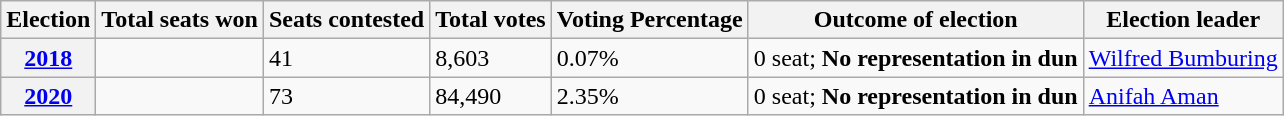<table class="wikitable">
<tr>
<th>Election</th>
<th>Total seats won</th>
<th>Seats contested</th>
<th>Total votes</th>
<th>Voting Percentage</th>
<th>Outcome of election</th>
<th>Election leader</th>
</tr>
<tr>
<th><a href='#'>2018</a></th>
<td></td>
<td>41</td>
<td>8,603</td>
<td>0.07%</td>
<td>0 seat; <strong>No representation in dun</strong></td>
<td><a href='#'>Wilfred Bumburing</a></td>
</tr>
<tr>
<th><a href='#'>2020</a></th>
<td></td>
<td>73</td>
<td>84,490</td>
<td>2.35%</td>
<td>0 seat; <strong>No representation in dun</strong></td>
<td><a href='#'>Anifah Aman</a></td>
</tr>
</table>
